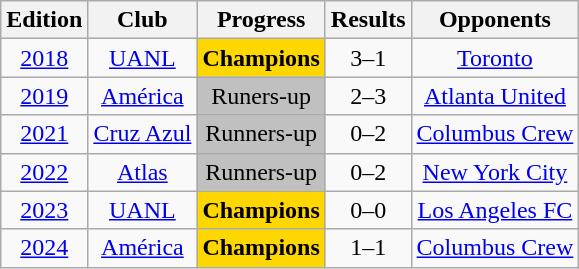<table class="wikitable" style="text-align: center;">
<tr>
<th>Edition</th>
<th>Club</th>
<th>Progress</th>
<th>Results</th>
<th>Opponents</th>
</tr>
<tr>
<td><a href='#'>2018</a></td>
<td><a href='#'>UANL</a></td>
<td bgcolor="gold"><strong>Champions</strong></td>
<td>3–1</td>
<td> <a href='#'>Toronto</a></td>
</tr>
<tr>
<td><a href='#'>2019</a></td>
<td><a href='#'>América</a></td>
<td bgcolor="silver">Runers-up</td>
<td>2–3</td>
<td> <a href='#'>Atlanta United</a></td>
</tr>
<tr>
<td><a href='#'>2021</a></td>
<td><a href='#'>Cruz Azul</a></td>
<td bgcolor="silver">Runners-up</td>
<td>0–2</td>
<td> <a href='#'>Columbus Crew</a></td>
</tr>
<tr>
<td><a href='#'>2022</a></td>
<td><a href='#'>Atlas</a></td>
<td bgcolor="silver">Runners-up</td>
<td>0–2</td>
<td> <a href='#'>New York City</a></td>
</tr>
<tr>
<td><a href='#'>2023</a></td>
<td><a href='#'>UANL</a></td>
<td bgcolor="gold"><strong>Champions</strong></td>
<td>0–0<br><small></small></td>
<td> <a href='#'>Los Angeles FC</a></td>
</tr>
<tr>
<td><a href='#'>2024</a></td>
<td><a href='#'>América</a></td>
<td bgcolor="gold"><strong>Champions</strong></td>
<td>1–1<br><small></small></td>
<td> <a href='#'>Columbus Crew</a></td>
</tr>
</table>
